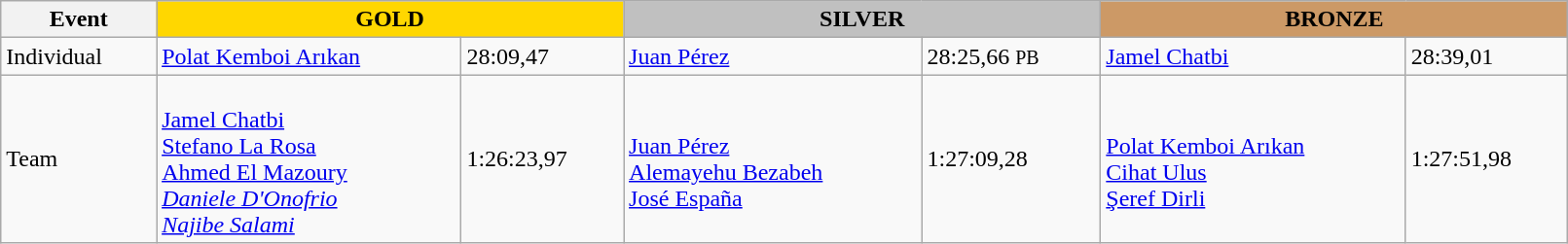<table class="wikitable" width=85%>
<tr>
<th>Event</th>
<td align=center colspan=2 bgcolor=gold><strong>GOLD</strong></td>
<td align=center colspan=2 bgcolor=silver><strong>SILVER</strong></td>
<td align=center colspan=2 bgcolor=cc9966><strong>BRONZE</strong></td>
</tr>
<tr>
<td>Individual<br></td>
<td> <a href='#'>Polat Kemboi Arıkan</a></td>
<td>28:09,47</td>
<td> <a href='#'>Juan Pérez</a></td>
<td>28:25,66 <small>PB</small></td>
<td> <a href='#'>Jamel Chatbi</a></td>
<td>28:39,01</td>
</tr>
<tr>
<td>Team</td>
<td> <br> <a href='#'>Jamel Chatbi</a> <br> <a href='#'>Stefano La Rosa</a> <br> <a href='#'>Ahmed El Mazoury</a> <br> <em><a href='#'>Daniele D'Onofrio</a></em> <br> <em><a href='#'>Najibe Salami</a></em></td>
<td>1:26:23,97</td>
<td> <br> <a href='#'>Juan Pérez</a> <br> <a href='#'>Alemayehu Bezabeh</a> <br> <a href='#'>José España</a></td>
<td>1:27:09,28</td>
<td> <br> <a href='#'>Polat Kemboi Arıkan</a> <br> <a href='#'>Cihat Ulus</a> <br> <a href='#'>Şeref Dirli</a></td>
<td>1:27:51,98</td>
</tr>
</table>
